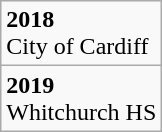<table class="wikitable">
<tr>
<td><strong>2018</strong><br>City of Cardiff</td>
</tr>
<tr>
<td><strong>2019</strong><br>Whitchurch HS</td>
</tr>
</table>
